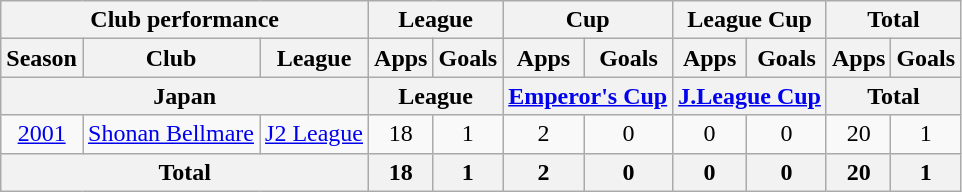<table class="wikitable" style="text-align:center;">
<tr>
<th colspan=3>Club performance</th>
<th colspan=2>League</th>
<th colspan=2>Cup</th>
<th colspan=2>League Cup</th>
<th colspan=2>Total</th>
</tr>
<tr>
<th>Season</th>
<th>Club</th>
<th>League</th>
<th>Apps</th>
<th>Goals</th>
<th>Apps</th>
<th>Goals</th>
<th>Apps</th>
<th>Goals</th>
<th>Apps</th>
<th>Goals</th>
</tr>
<tr>
<th colspan=3>Japan</th>
<th colspan=2>League</th>
<th colspan=2><a href='#'>Emperor's Cup</a></th>
<th colspan=2><a href='#'>J.League Cup</a></th>
<th colspan=2>Total</th>
</tr>
<tr>
<td><a href='#'>2001</a></td>
<td><a href='#'>Shonan Bellmare</a></td>
<td><a href='#'>J2 League</a></td>
<td>18</td>
<td>1</td>
<td>2</td>
<td>0</td>
<td>0</td>
<td>0</td>
<td>20</td>
<td>1</td>
</tr>
<tr>
<th colspan=3>Total</th>
<th>18</th>
<th>1</th>
<th>2</th>
<th>0</th>
<th>0</th>
<th>0</th>
<th>20</th>
<th>1</th>
</tr>
</table>
